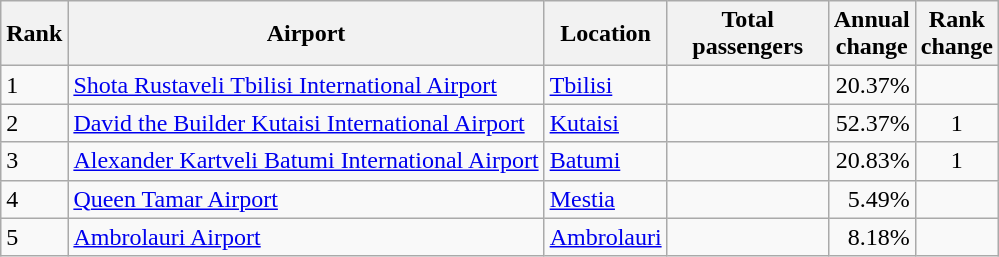<table class="wikitable">
<tr>
<th>Rank</th>
<th>Airport</th>
<th>Location</th>
<th style="width:100px">Total<br>passengers</th>
<th>Annual<br>change</th>
<th>Rank<br>change</th>
</tr>
<tr>
<td>1</td>
<td><a href='#'>Shota Rustaveli Tbilisi International Airport</a></td>
<td><a href='#'>Tbilisi</a></td>
<td align="right"></td>
<td align="right">20.37%</td>
<td align="center"></td>
</tr>
<tr>
<td>2</td>
<td><a href='#'>David the Builder Kutaisi International Airport</a></td>
<td><a href='#'>Kutaisi</a></td>
<td align="right"></td>
<td align="right">52.37%</td>
<td align="center">1</td>
</tr>
<tr>
<td>3</td>
<td><a href='#'>Alexander Kartveli Batumi International Airport</a></td>
<td><a href='#'>Batumi</a></td>
<td align="right"></td>
<td align="right">20.83%</td>
<td align="center">1</td>
</tr>
<tr>
<td>4</td>
<td><a href='#'>Queen Tamar Airport</a></td>
<td><a href='#'>Mestia</a></td>
<td align="right"></td>
<td align="right">5.49%</td>
<td align="center"></td>
</tr>
<tr>
<td>5</td>
<td><a href='#'>Ambrolauri Airport</a></td>
<td><a href='#'>Ambrolauri</a></td>
<td align="right"></td>
<td align="right">8.18%</td>
<td align="center"></td>
</tr>
</table>
